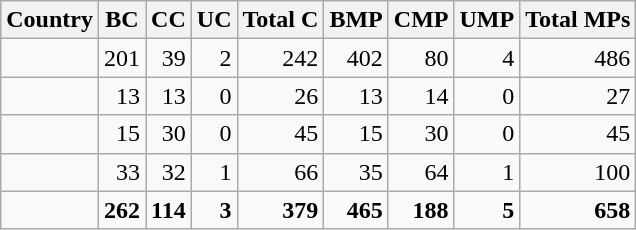<table class="wikitable mw-datatable sortable">
<tr>
<th>Country</th>
<th>BC</th>
<th>CC</th>
<th>UC</th>
<th>Total C</th>
<th>BMP</th>
<th>CMP</th>
<th>UMP</th>
<th>Total MPs</th>
</tr>
<tr>
<td></td>
<td align=right>201</td>
<td align=right>39</td>
<td align=right>2</td>
<td align=right>242</td>
<td align=right>402</td>
<td align=right>80</td>
<td align=right>4</td>
<td align=right>486</td>
</tr>
<tr>
<td></td>
<td align=right>13</td>
<td align=right>13</td>
<td align=right>0</td>
<td align=right>26</td>
<td align=right>13</td>
<td align=right>14</td>
<td align=right>0</td>
<td align=right>27</td>
</tr>
<tr>
<td></td>
<td align=right>15</td>
<td align=right>30</td>
<td align=right>0</td>
<td align=right>45</td>
<td align=right>15</td>
<td align=right>30</td>
<td align=right>0</td>
<td align=right>45</td>
</tr>
<tr>
<td></td>
<td align=right>33</td>
<td align=right>32</td>
<td align=right>1</td>
<td align=right>66</td>
<td align=right>35</td>
<td align=right>64</td>
<td align=right>1</td>
<td align=right>100</td>
</tr>
<tr class="sortbottom" style="font-weight:bold">
<td></td>
<td align=right>262</td>
<td align=right>114</td>
<td align=right>3</td>
<td align=right>379</td>
<td align=right>465</td>
<td align=right>188</td>
<td align=right>5</td>
<td align=right>658</td>
</tr>
</table>
